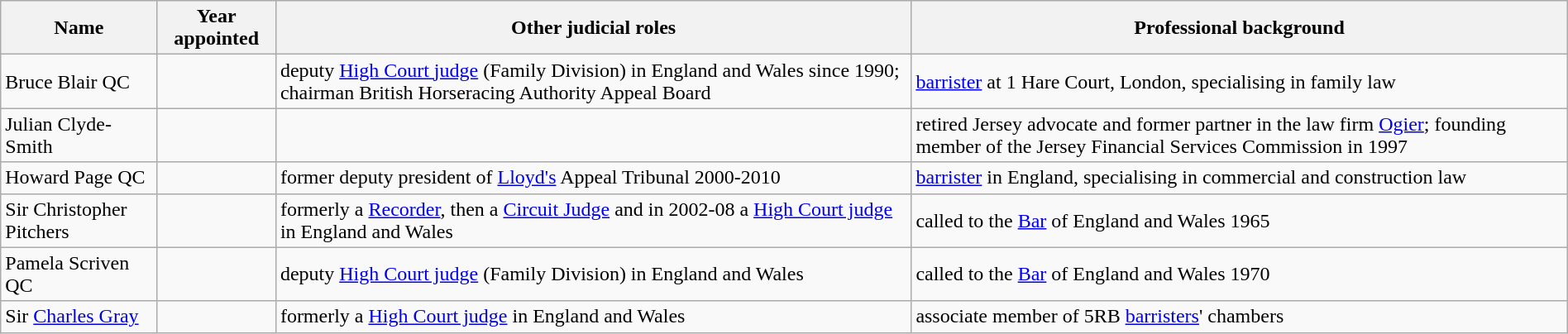<table class="wikitable" style="margin:auto;">
<tr>
<th scope="col">Name</th>
<th scope="col">Year appointed</th>
<th scope="col">Other judicial roles</th>
<th scope="col">Professional background</th>
</tr>
<tr>
<td>Bruce Blair QC</td>
<td></td>
<td>deputy <a href='#'>High Court judge</a> (Family Division) in England and Wales since 1990; chairman British Horseracing Authority Appeal Board</td>
<td><a href='#'>barrister</a> at 1 Hare Court, London, specialising in family law</td>
</tr>
<tr>
<td>Julian Clyde-Smith</td>
<td></td>
<td></td>
<td>retired Jersey advocate and former partner in the law firm <a href='#'>Ogier</a>; founding member of the Jersey Financial Services Commission in 1997</td>
</tr>
<tr>
<td>Howard Page QC</td>
<td></td>
<td>former deputy president of <a href='#'>Lloyd's</a> Appeal Tribunal 2000-2010</td>
<td><a href='#'>barrister</a> in England, specialising in commercial and construction law</td>
</tr>
<tr>
<td>Sir Christopher Pitchers</td>
<td></td>
<td>formerly a <a href='#'>Recorder</a>, then a <a href='#'>Circuit Judge</a> and in 2002-08 a <a href='#'>High Court judge</a> in England and Wales</td>
<td>called to the <a href='#'>Bar</a> of England and Wales 1965</td>
</tr>
<tr>
<td>Pamela Scriven QC</td>
<td></td>
<td>deputy <a href='#'>High Court judge</a> (Family Division) in England and Wales</td>
<td>called to the <a href='#'>Bar</a> of England and Wales 1970</td>
</tr>
<tr>
<td>Sir <a href='#'>Charles Gray</a></td>
<td></td>
<td>formerly a <a href='#'>High Court judge</a> in England and Wales</td>
<td>associate member of 5RB <a href='#'>barristers</a>' chambers</td>
</tr>
</table>
